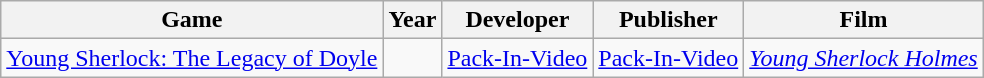<table class="wikitable sortable">
<tr>
<th>Game</th>
<th>Year</th>
<th>Developer</th>
<th>Publisher</th>
<th>Film</th>
</tr>
<tr>
<td><a href='#'>Young Sherlock: The Legacy of Doyle</a></td>
<td></td>
<td><a href='#'>Pack-In-Video</a></td>
<td><a href='#'>Pack-In-Video</a></td>
<td><em><a href='#'>Young Sherlock Holmes</a></em></td>
</tr>
</table>
